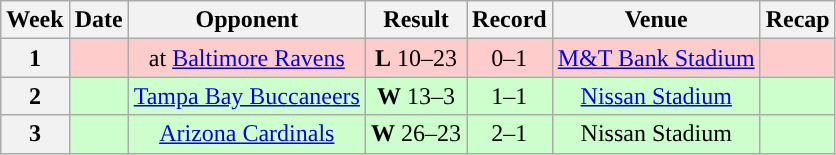<table class="wikitable" style="text-align:center">
<tr>
<th>Week</th>
<th>Date</th>
<th>Opponent</th>
<th>Result</th>
<th>Record</th>
<th>Venue</th>
<th>Recap</th>
</tr>
<tr style="background:#fcc">
<th>1</th>
<td></td>
<td>at <a href='#'>Baltimore Ravens</a></td>
<td><strong>L</strong> 10–23</td>
<td>0–1</td>
<td><a href='#'>M&T Bank Stadium</a></td>
<td></td>
</tr>
<tr style="background:#cfc">
<th>2</th>
<td></td>
<td><a href='#'>Tampa Bay Buccaneers</a></td>
<td><strong>W</strong> 13–3</td>
<td>1–1</td>
<td><a href='#'>Nissan Stadium</a></td>
<td></td>
</tr>
<tr style="background:#cfc">
<th>3</th>
<td></td>
<td><a href='#'>Arizona Cardinals</a></td>
<td><strong>W</strong> 26–23</td>
<td>2–1</td>
<td>Nissan Stadium</td>
<td></td>
</tr>
</table>
